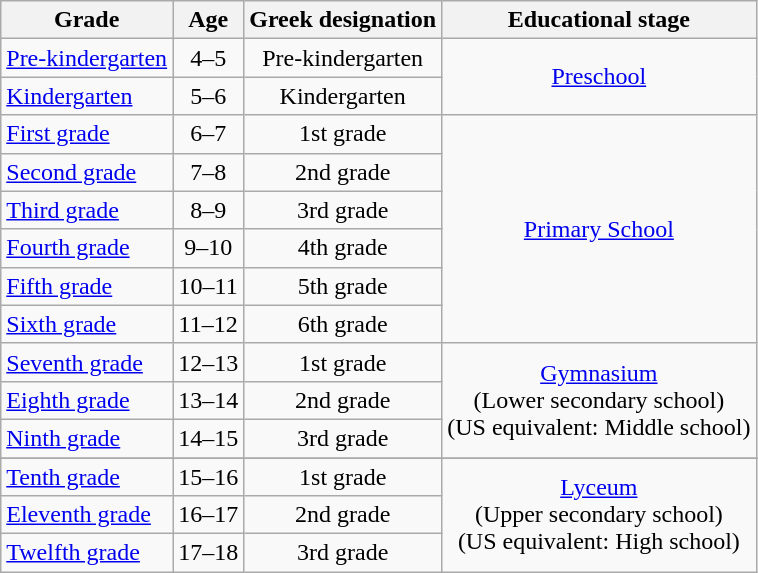<table class="wikitable" style="text-align:center">
<tr>
<th>Grade</th>
<th>Age</th>
<th>Greek designation</th>
<th>Educational stage</th>
</tr>
<tr>
<td style="text-align:left;"><a href='#'>Pre-kindergarten</a></td>
<td>4–5</td>
<td>Pre-kindergarten</td>
<td rowspan="2"><a href='#'>Preschool</a></td>
</tr>
<tr>
<td style="text-align:left;"><a href='#'>Kindergarten</a></td>
<td>5–6</td>
<td>Kindergarten</td>
</tr>
<tr>
<td style="text-align:left;"><a href='#'>First grade</a></td>
<td>6–7</td>
<td>1st grade</td>
<td rowspan=6><a href='#'>Primary School</a></td>
</tr>
<tr>
<td style="text-align:left;"><a href='#'>Second grade</a></td>
<td>7–8</td>
<td>2nd grade</td>
</tr>
<tr>
<td style="text-align:left;"><a href='#'>Third grade</a></td>
<td>8–9</td>
<td>3rd grade</td>
</tr>
<tr>
<td style="text-align:left;"><a href='#'>Fourth grade</a></td>
<td>9–10</td>
<td>4th grade</td>
</tr>
<tr>
<td style="text-align:left;"><a href='#'>Fifth grade</a></td>
<td>10–11</td>
<td>5th grade</td>
</tr>
<tr>
<td style="text-align:left;"><a href='#'>Sixth grade</a></td>
<td>11–12</td>
<td>6th grade</td>
</tr>
<tr>
<td style="text-align:left;"><a href='#'>Seventh grade</a></td>
<td>12–13</td>
<td>1st grade</td>
<td rowspan="3"><a href='#'>Gymnasium</a> <br>(Lower secondary school) <br>(US equivalent: Middle school)</td>
</tr>
<tr>
<td style="text-align:left;"><a href='#'>Eighth grade</a></td>
<td>13–14</td>
<td>2nd grade</td>
</tr>
<tr>
<td style="text-align:left;"><a href='#'>Ninth grade</a></td>
<td>14–15</td>
<td>3rd grade</td>
</tr>
<tr>
</tr>
<tr>
</tr>
<tr>
<td style="text-align:left;"><a href='#'>Tenth grade</a></td>
<td>15–16</td>
<td>1st grade</td>
<td rowspan="3"><a href='#'>Lyceum</a><br>(Upper secondary school) <br>(US equivalent: High school)</td>
</tr>
<tr>
<td style="text-align:left;"><a href='#'>Eleventh grade</a></td>
<td>16–17</td>
<td>2nd grade</td>
</tr>
<tr>
<td style="text-align:left;"><a href='#'>Twelfth grade</a></td>
<td>17–18</td>
<td>3rd grade</td>
</tr>
</table>
